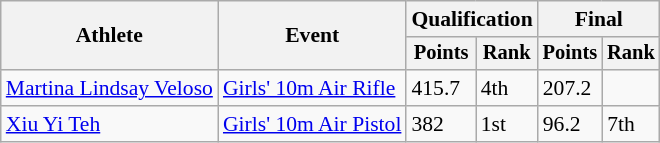<table class="wikitable" style="font-size:90%;">
<tr>
<th rowspan=2>Athlete</th>
<th rowspan=2>Event</th>
<th colspan=2>Qualification</th>
<th colspan=2>Final</th>
</tr>
<tr style="font-size:95%">
<th>Points</th>
<th>Rank</th>
<th>Points</th>
<th>Rank</th>
</tr>
<tr align=center>
<td align=left><a href='#'>Martina Lindsay Veloso</a></td>
<td align=left><a href='#'>Girls' 10m Air Rifle</a></td>
<td align=left>415.7</td>
<td align=left>4th</td>
<td align=left>207.2</td>
<td> </td>
</tr>
<tr align=center>
<td align=left><a href='#'>Xiu Yi Teh</a></td>
<td align=left><a href='#'>Girls' 10m Air Pistol</a></td>
<td align=left>382</td>
<td align=left>1st</td>
<td align=left>96.2</td>
<td align=left>7th</td>
</tr>
</table>
